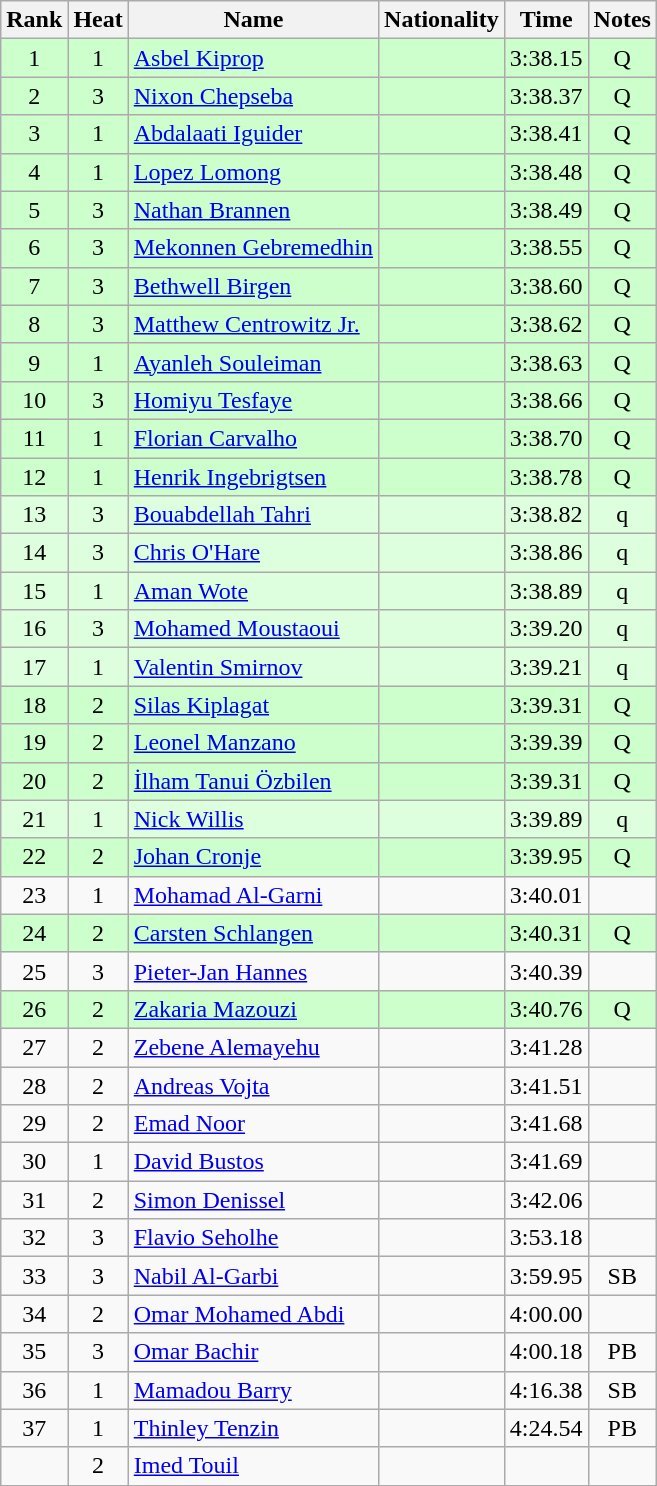<table class="wikitable sortable" style="text-align:center">
<tr>
<th>Rank</th>
<th>Heat</th>
<th>Name</th>
<th>Nationality</th>
<th>Time</th>
<th>Notes</th>
</tr>
<tr bgcolor=ccffcc>
<td>1</td>
<td>1</td>
<td align=left><a href='#'>Asbel Kiprop</a></td>
<td align=left></td>
<td>3:38.15</td>
<td>Q</td>
</tr>
<tr bgcolor=ccffcc>
<td>2</td>
<td>3</td>
<td align=left><a href='#'>Nixon Chepseba</a></td>
<td align=left></td>
<td>3:38.37</td>
<td>Q</td>
</tr>
<tr bgcolor=ccffcc>
<td>3</td>
<td>1</td>
<td align=left><a href='#'>Abdalaati Iguider</a></td>
<td align=left></td>
<td>3:38.41</td>
<td>Q</td>
</tr>
<tr bgcolor=ccffcc>
<td>4</td>
<td>1</td>
<td align=left><a href='#'>Lopez Lomong</a></td>
<td align=left></td>
<td>3:38.48</td>
<td>Q</td>
</tr>
<tr bgcolor=ccffcc>
<td>5</td>
<td>3</td>
<td align=left><a href='#'>Nathan Brannen</a></td>
<td align=left></td>
<td>3:38.49</td>
<td>Q</td>
</tr>
<tr bgcolor=ccffcc>
<td>6</td>
<td>3</td>
<td align=left><a href='#'>Mekonnen Gebremedhin</a></td>
<td align=left></td>
<td>3:38.55</td>
<td>Q</td>
</tr>
<tr bgcolor=ccffcc>
<td>7</td>
<td>3</td>
<td align=left><a href='#'>Bethwell Birgen</a></td>
<td align=left></td>
<td>3:38.60</td>
<td>Q</td>
</tr>
<tr bgcolor=ccffcc>
<td>8</td>
<td>3</td>
<td align=left><a href='#'>Matthew Centrowitz Jr.</a></td>
<td align=left></td>
<td>3:38.62</td>
<td>Q</td>
</tr>
<tr bgcolor=ccffcc>
<td>9</td>
<td>1</td>
<td align=left><a href='#'>Ayanleh Souleiman</a></td>
<td align=left></td>
<td>3:38.63</td>
<td>Q</td>
</tr>
<tr bgcolor=ccffcc>
<td>10</td>
<td>3</td>
<td align=left><a href='#'>Homiyu Tesfaye</a></td>
<td align=left></td>
<td>3:38.66</td>
<td>Q</td>
</tr>
<tr bgcolor=ccffcc>
<td>11</td>
<td>1</td>
<td align=left><a href='#'>Florian Carvalho</a></td>
<td align=left></td>
<td>3:38.70</td>
<td>Q</td>
</tr>
<tr bgcolor=ccffcc>
<td>12</td>
<td>1</td>
<td align=left><a href='#'>Henrik Ingebrigtsen</a></td>
<td align=left></td>
<td>3:38.78</td>
<td>Q</td>
</tr>
<tr bgcolor=ddffdd>
<td>13</td>
<td>3</td>
<td align=left><a href='#'>Bouabdellah Tahri</a></td>
<td align=left></td>
<td>3:38.82</td>
<td>q</td>
</tr>
<tr bgcolor=ddffdd>
<td>14</td>
<td>3</td>
<td align=left><a href='#'>Chris O'Hare</a></td>
<td align=left></td>
<td>3:38.86</td>
<td>q</td>
</tr>
<tr bgcolor=ddffdd>
<td>15</td>
<td>1</td>
<td align=left><a href='#'>Aman Wote</a></td>
<td align=left></td>
<td>3:38.89</td>
<td>q</td>
</tr>
<tr bgcolor=ddffdd>
<td>16</td>
<td>3</td>
<td align=left><a href='#'>Mohamed Moustaoui</a></td>
<td align=left></td>
<td>3:39.20</td>
<td>q</td>
</tr>
<tr bgcolor=ddffdd>
<td>17</td>
<td>1</td>
<td align=left><a href='#'>Valentin Smirnov</a></td>
<td align=left></td>
<td>3:39.21</td>
<td>q</td>
</tr>
<tr bgcolor=ccffcc>
<td>18</td>
<td>2</td>
<td align=left><a href='#'>Silas Kiplagat</a></td>
<td align=left></td>
<td>3:39.31</td>
<td>Q</td>
</tr>
<tr bgcolor=ccffcc>
<td>19</td>
<td>2</td>
<td align=left><a href='#'>Leonel Manzano</a></td>
<td align=left></td>
<td>3:39.39</td>
<td>Q</td>
</tr>
<tr bgcolor=ccffcc>
<td>20</td>
<td>2</td>
<td align=left><a href='#'>İlham Tanui Özbilen</a></td>
<td align=left></td>
<td>3:39.31</td>
<td>Q</td>
</tr>
<tr bgcolor=ddffdd>
<td>21</td>
<td>1</td>
<td align=left><a href='#'>Nick Willis</a></td>
<td align=left></td>
<td>3:39.89</td>
<td>q</td>
</tr>
<tr bgcolor=ccffcc>
<td>22</td>
<td>2</td>
<td align=left><a href='#'>Johan Cronje</a></td>
<td align=left></td>
<td>3:39.95</td>
<td>Q</td>
</tr>
<tr>
<td>23</td>
<td>1</td>
<td align=left><a href='#'>Mohamad Al-Garni</a></td>
<td align=left></td>
<td>3:40.01</td>
<td></td>
</tr>
<tr bgcolor=ccffcc>
<td>24</td>
<td>2</td>
<td align=left><a href='#'>Carsten Schlangen</a></td>
<td align=left></td>
<td>3:40.31</td>
<td>Q</td>
</tr>
<tr>
<td>25</td>
<td>3</td>
<td align=left><a href='#'>Pieter-Jan Hannes</a></td>
<td align=left></td>
<td>3:40.39</td>
<td></td>
</tr>
<tr bgcolor=ccffcc>
<td>26</td>
<td>2</td>
<td align=left><a href='#'>Zakaria Mazouzi</a></td>
<td align=left></td>
<td>3:40.76</td>
<td>Q</td>
</tr>
<tr>
<td>27</td>
<td>2</td>
<td align=left><a href='#'>Zebene Alemayehu</a></td>
<td align=left></td>
<td>3:41.28</td>
<td></td>
</tr>
<tr>
<td>28</td>
<td>2</td>
<td align=left><a href='#'>Andreas Vojta</a></td>
<td align=left></td>
<td>3:41.51</td>
<td></td>
</tr>
<tr>
<td>29</td>
<td>2</td>
<td align=left><a href='#'>Emad Noor</a></td>
<td align=left></td>
<td>3:41.68</td>
<td></td>
</tr>
<tr>
<td>30</td>
<td>1</td>
<td align=left><a href='#'>David Bustos</a></td>
<td align=left></td>
<td>3:41.69</td>
<td></td>
</tr>
<tr>
<td>31</td>
<td>2</td>
<td align=left><a href='#'>Simon Denissel</a></td>
<td align=left></td>
<td>3:42.06</td>
<td></td>
</tr>
<tr>
<td>32</td>
<td>3</td>
<td align=left><a href='#'>Flavio Seholhe</a></td>
<td align=left></td>
<td>3:53.18</td>
<td></td>
</tr>
<tr>
<td>33</td>
<td>3</td>
<td align=left><a href='#'>Nabil Al-Garbi</a></td>
<td align=left></td>
<td>3:59.95</td>
<td>SB</td>
</tr>
<tr>
<td>34</td>
<td>2</td>
<td align=left><a href='#'>Omar Mohamed Abdi</a></td>
<td align=left></td>
<td>4:00.00</td>
<td></td>
</tr>
<tr>
<td>35</td>
<td>3</td>
<td align=left><a href='#'>Omar Bachir</a></td>
<td align=left></td>
<td>4:00.18</td>
<td>PB</td>
</tr>
<tr>
<td>36</td>
<td>1</td>
<td align=left><a href='#'>Mamadou Barry</a></td>
<td align=left></td>
<td>4:16.38</td>
<td>SB</td>
</tr>
<tr>
<td>37</td>
<td>1</td>
<td align=left><a href='#'>Thinley Tenzin</a></td>
<td align=left></td>
<td>4:24.54</td>
<td>PB</td>
</tr>
<tr>
<td></td>
<td>2</td>
<td align=left><a href='#'>Imed Touil</a></td>
<td align=left></td>
<td></td>
<td></td>
</tr>
</table>
